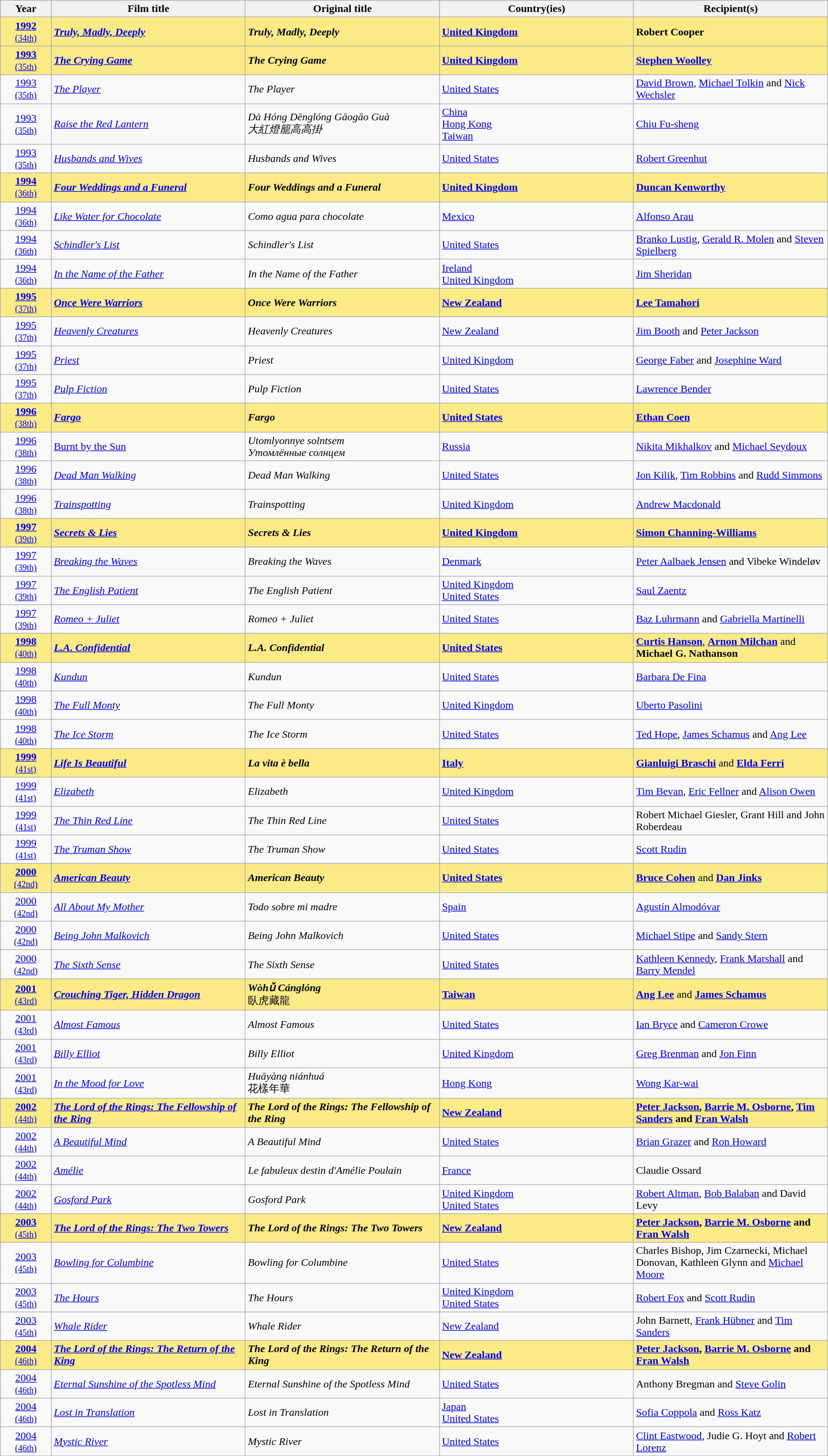<table class="sortable wikitable">
<tr>
<th width="5%">Year</th>
<th width="19%">Film title</th>
<th width="19%">Original title</th>
<th width="19%">Country(ies)</th>
<th width="19%">Recipient(s)</th>
</tr>
<tr style="background:#FAEB86">
<td align="center"><strong><a href='#'>1992</a></strong><br><small><a href='#'>(34th)</a></small></td>
<td><strong><em><a href='#'>Truly, Madly, Deeply</a></em></strong></td>
<td><strong><em>Truly, Madly, Deeply</em></strong></td>
<td> <strong><a href='#'>United Kingdom</a></strong></td>
<td><strong>Robert Cooper</strong></td>
</tr>
<tr style="background:#FAEB86">
<td align="center"><strong><a href='#'>1993</a></strong><br><small><a href='#'>(35th)</a></small></td>
<td><strong><em><a href='#'>The Crying Game</a></em></strong></td>
<td><strong><em>The Crying Game</em></strong></td>
<td> <strong><a href='#'>United Kingdom</a></strong></td>
<td><strong><a href='#'>Stephen Woolley</a></strong></td>
</tr>
<tr>
<td align="center"><a href='#'>1993</a><br><small><a href='#'>(35th)</a></small></td>
<td><em><a href='#'>The Player</a></em></td>
<td><em>The Player</em></td>
<td> <a href='#'>United States</a></td>
<td><a href='#'>David Brown</a>, <a href='#'>Michael Tolkin</a> and <a href='#'>Nick Wechsler</a></td>
</tr>
<tr>
<td align="center"><a href='#'>1993</a><br><small><a href='#'>(35th)</a></small></td>
<td><em><a href='#'>Raise the Red Lantern</a></em></td>
<td><em>Dà Hóng Dēnglóng Gāogāo Guà</em> <br><em>大紅燈籠高高掛</em></td>
<td> <a href='#'>China</a><br> <a href='#'>Hong Kong</a><br> <a href='#'>Taiwan</a></td>
<td><a href='#'>Chiu Fu-sheng</a></td>
</tr>
<tr>
<td align="center"><a href='#'>1993</a><br><small><a href='#'>(35th)</a></small></td>
<td><em><a href='#'>Husbands and Wives</a></em></td>
<td><em>Husbands and Wives</em></td>
<td> <a href='#'>United States</a></td>
<td><a href='#'>Robert Greenhut</a></td>
</tr>
<tr style="background:#FAEB86">
<td align="center"><strong><a href='#'>1994</a></strong><br><small><a href='#'>(36th)</a></small></td>
<td><strong><em><a href='#'>Four Weddings and a Funeral</a></em></strong></td>
<td><strong><em>Four Weddings and a Funeral</em></strong></td>
<td> <strong><a href='#'>United Kingdom</a></strong></td>
<td><strong><a href='#'>Duncan Kenworthy</a></strong></td>
</tr>
<tr>
<td align="center"><a href='#'>1994</a><br><small><a href='#'>(36th)</a></small></td>
<td><em><a href='#'>Like Water for Chocolate</a></em></td>
<td><em>Como agua para chocolate</em></td>
<td> <a href='#'>Mexico</a></td>
<td><a href='#'>Alfonso Arau</a></td>
</tr>
<tr>
<td align="center"><a href='#'>1994</a><br><small><a href='#'>(36th)</a></small></td>
<td><em><a href='#'>Schindler's List</a></em></td>
<td><em>Schindler's List</em></td>
<td> <a href='#'>United States</a></td>
<td><a href='#'>Branko Lustig</a>, <a href='#'>Gerald R. Molen</a> and <a href='#'>Steven Spielberg</a></td>
</tr>
<tr>
<td align="center"><a href='#'>1994</a><br><small><a href='#'>(36th)</a></small></td>
<td><em><a href='#'>In the Name of the Father</a></em></td>
<td><em>In the Name of the Father</em></td>
<td> <a href='#'>Ireland</a><br> <a href='#'>United Kingdom</a></td>
<td><a href='#'>Jim Sheridan</a></td>
</tr>
<tr style="background:#FAEB86">
<td align="center"><strong><a href='#'>1995</a></strong><br><small><a href='#'>(37th)</a></small></td>
<td><strong><em><a href='#'>Once Were Warriors</a></em></strong></td>
<td><strong><em>Once Were Warriors</em></strong></td>
<td> <strong><a href='#'>New Zealand</a></strong></td>
<td><strong><a href='#'>Lee Tamahori</a></strong></td>
</tr>
<tr>
<td align="center"><a href='#'>1995</a><br><small><a href='#'>(37th)</a></small></td>
<td><em><a href='#'>Heavenly Creatures</a></em></td>
<td><em>Heavenly Creatures</em></td>
<td> <a href='#'>New Zealand</a></td>
<td><a href='#'>Jim Booth</a> and <a href='#'>Peter Jackson</a></td>
</tr>
<tr>
<td align="center"><a href='#'>1995</a><br><small><a href='#'>(37th)</a></small></td>
<td><em><a href='#'>Priest</a></em></td>
<td><em>Priest</em></td>
<td> <a href='#'>United Kingdom</a></td>
<td><a href='#'>George Faber</a> and <a href='#'>Josephine Ward</a></td>
</tr>
<tr>
<td align="center"><a href='#'>1995</a><br><small><a href='#'>(37th)</a></small></td>
<td><em><a href='#'>Pulp Fiction</a></em></td>
<td><em>Pulp Fiction</em></td>
<td> <a href='#'>United States</a></td>
<td><a href='#'>Lawrence Bender</a></td>
</tr>
<tr style="background:#FAEB86">
<td align="center"><strong><a href='#'>1996</a></strong><br><small><a href='#'>(38th)</a></small></td>
<td><strong><em><a href='#'>Fargo</a></em></strong></td>
<td><strong><em>Fargo</em></strong></td>
<td> <strong><a href='#'>United States</a></strong></td>
<td><strong><a href='#'>Ethan Coen</a></strong></td>
</tr>
<tr>
<td align="center"><a href='#'>1996</a><br><small><a href='#'>(38th)</a></small></td>
<td><a href='#'>Burnt by the Sun</a></td>
<td><em>Utomlyonnye solntsem</em><br><em>Утомлённые солнцем</em></td>
<td> <a href='#'>Russia</a></td>
<td><a href='#'>Nikita Mikhalkov</a> and <a href='#'>Michael Seydoux</a></td>
</tr>
<tr>
<td align="center"><a href='#'>1996</a><br><small><a href='#'>(38th)</a></small></td>
<td><em><a href='#'>Dead Man Walking</a></em></td>
<td><em>Dead Man Walking</em></td>
<td> <a href='#'>United States</a></td>
<td><a href='#'>Jon Kilik</a>, <a href='#'>Tim Robbins</a> and <a href='#'>Rudd Simmons</a></td>
</tr>
<tr>
<td align="center"><a href='#'>1996</a><br><small><a href='#'>(38th)</a></small></td>
<td><em><a href='#'>Trainspotting</a></em></td>
<td><em>Trainspotting</em></td>
<td> <a href='#'>United Kingdom</a></td>
<td><a href='#'>Andrew Macdonald</a></td>
</tr>
<tr style="background:#FAEB86">
<td align="center"><strong><a href='#'>1997</a></strong><br><small><a href='#'>(39th)</a></small></td>
<td><strong><em><a href='#'>Secrets & Lies</a></em></strong></td>
<td><strong><em>Secrets & Lies</em></strong></td>
<td> <strong><a href='#'>United Kingdom</a></strong></td>
<td><strong><a href='#'>Simon Channing-Williams</a></strong></td>
</tr>
<tr>
<td align="center"><a href='#'>1997</a><br><small><a href='#'>(39th)</a></small></td>
<td><em><a href='#'>Breaking the Waves</a></em></td>
<td><em>Breaking the Waves</em></td>
<td> <a href='#'>Denmark</a></td>
<td><a href='#'>Peter Aalbaek Jensen</a> and Vibeke Windeløv</td>
</tr>
<tr>
<td align="center"><a href='#'>1997</a><br><small><a href='#'>(39th)</a></small></td>
<td><em><a href='#'>The English Patient</a></em></td>
<td><em>The English Patient</em></td>
<td> <a href='#'>United Kingdom</a><br> <a href='#'>United States</a></td>
<td><a href='#'>Saul Zaentz</a></td>
</tr>
<tr>
<td align="center"><a href='#'>1997</a><br><small><a href='#'>(39th)</a></small></td>
<td><em><a href='#'>Romeo + Juliet</a></em></td>
<td><em>Romeo + Juliet</em></td>
<td> <a href='#'>United States</a></td>
<td><a href='#'>Baz Luhrmann</a> and <a href='#'>Gabriella Martinelli</a></td>
</tr>
<tr style="background:#FAEB86">
<td align="center"><strong><a href='#'>1998</a></strong><br><small><a href='#'>(40th)</a></small></td>
<td><strong><em><a href='#'>L.A. Confidential</a></em></strong></td>
<td><strong><em>L.A. Confidential</em></strong></td>
<td> <strong><a href='#'>United States</a></strong></td>
<td><strong><a href='#'>Curtis Hanson</a></strong>, <strong><a href='#'>Arnon Milchan</a></strong> and <strong>Michael G. Nathanson</strong></td>
</tr>
<tr>
<td align="center"><a href='#'>1998</a><br><small><a href='#'>(40th)</a></small></td>
<td><em><a href='#'>Kundun</a></em></td>
<td><em>Kundun</em></td>
<td> <a href='#'>United States</a></td>
<td><a href='#'>Barbara De Fina</a></td>
</tr>
<tr>
<td align="center"><a href='#'>1998</a><br><small><a href='#'>(40th)</a></small></td>
<td><em><a href='#'>The Full Monty</a></em></td>
<td><em>The Full Monty</em></td>
<td> <a href='#'>United Kingdom</a></td>
<td><a href='#'>Uberto Pasolini</a></td>
</tr>
<tr>
<td align="center"><a href='#'>1998</a><br><small><a href='#'>(40th)</a></small></td>
<td><em><a href='#'>The Ice Storm</a></em></td>
<td><em>The Ice Storm</em></td>
<td> <a href='#'>United States</a></td>
<td><a href='#'>Ted Hope</a>, <a href='#'>James Schamus</a> and <a href='#'>Ang Lee</a></td>
</tr>
<tr style="background:#FAEB86">
<td align="center"><strong><a href='#'>1999</a></strong><br><small><a href='#'>(41st)</a></small></td>
<td><strong><em><a href='#'>Life Is Beautiful</a></em></strong></td>
<td><strong><em>La vita è bella</em></strong></td>
<td> <strong><a href='#'>Italy</a></strong></td>
<td><strong><a href='#'>Gianluigi Braschi</a></strong> and <strong><a href='#'>Elda Ferri</a></strong></td>
</tr>
<tr>
<td align="center"><a href='#'>1999</a><br><small><a href='#'>(41st)</a></small></td>
<td><em><a href='#'>Elizabeth</a></em></td>
<td><em>Elizabeth</em></td>
<td> <a href='#'>United Kingdom</a></td>
<td><a href='#'>Tim Bevan</a>, <a href='#'>Eric Fellner</a> and <a href='#'>Alison Owen</a></td>
</tr>
<tr>
<td align="center"><a href='#'>1999</a><br><small><a href='#'>(41st)</a></small></td>
<td><em><a href='#'>The Thin Red Line</a></em></td>
<td><em>The Thin Red Line</em></td>
<td> <a href='#'>United States</a></td>
<td>Robert Michael Giesler, Grant Hill and John Roberdeau</td>
</tr>
<tr>
<td align="center"><a href='#'>1999</a><br><small><a href='#'>(41st)</a></small></td>
<td><em><a href='#'>The Truman Show</a></em></td>
<td><em>The Truman Show</em></td>
<td> <a href='#'>United States</a></td>
<td><a href='#'>Scott Rudin</a></td>
</tr>
<tr style="background:#FAEB86">
<td align="center"><strong><a href='#'>2000</a></strong><br><small><a href='#'>(42nd)</a></small></td>
<td><strong><em><a href='#'>American Beauty</a></em></strong></td>
<td><strong><em>American Beauty</em></strong></td>
<td> <strong><a href='#'>United States</a></strong></td>
<td><strong><a href='#'>Bruce Cohen</a></strong> and <strong><a href='#'>Dan Jinks</a></strong></td>
</tr>
<tr>
<td align="center"><a href='#'>2000</a><br><small><a href='#'>(42nd)</a></small></td>
<td><em><a href='#'>All About My Mother</a></em></td>
<td><em>Todo sobre mi madre</em></td>
<td> <a href='#'>Spain</a></td>
<td><a href='#'>Agustín Almodóvar</a></td>
</tr>
<tr>
<td align="center"><a href='#'>2000</a><br><small><a href='#'>(42nd)</a></small></td>
<td><em><a href='#'>Being John Malkovich</a></em></td>
<td><em>Being John Malkovich</em></td>
<td> <a href='#'>United States</a></td>
<td><a href='#'>Michael Stipe</a> and <a href='#'>Sandy Stern</a></td>
</tr>
<tr>
<td align="center"><a href='#'>2000</a><br><small><a href='#'>(42nd)</a></small></td>
<td><em><a href='#'>The Sixth Sense</a></em></td>
<td><em>The Sixth Sense</em></td>
<td> <a href='#'>United States</a></td>
<td><a href='#'>Kathleen Kennedy</a>, <a href='#'>Frank Marshall</a> and <a href='#'>Barry Mendel</a></td>
</tr>
<tr style="background:#FAEB86">
<td align="center"><strong><a href='#'>2001</a></strong><br><small><a href='#'>(43rd)</a></small></td>
<td><strong><em><a href='#'>Crouching Tiger, Hidden Dragon</a></em></strong></td>
<td><strong><em>Wòhǔ Cánglóng</em></strong><br>臥虎藏龍</td>
<td> <strong><a href='#'>Taiwan</a></strong></td>
<td><strong><a href='#'>Ang Lee</a></strong> and <strong><a href='#'>James Schamus</a></strong></td>
</tr>
<tr>
<td align="center"><a href='#'>2001</a><br><small><a href='#'>(43rd)</a></small></td>
<td><em><a href='#'>Almost Famous</a></em></td>
<td><em>Almost Famous</em></td>
<td> <a href='#'>United States</a></td>
<td><a href='#'>Ian Bryce</a> and <a href='#'>Cameron Crowe</a></td>
</tr>
<tr>
<td align="center"><a href='#'>2001</a><br><small><a href='#'>(43rd)</a></small></td>
<td><em><a href='#'>Billy Elliot</a></em></td>
<td><em>Billy Elliot</em></td>
<td> <a href='#'>United Kingdom</a></td>
<td><a href='#'>Greg Brenman</a> and <a href='#'>Jon Finn</a></td>
</tr>
<tr>
<td align="center"><a href='#'>2001</a><br><small><a href='#'>(43rd)</a></small></td>
<td><em><a href='#'>In the Mood for Love</a></em></td>
<td><em>Huāyàng niánhuá</em><br>花樣年華</td>
<td> <a href='#'>Hong Kong</a></td>
<td><a href='#'>Wong Kar-wai</a></td>
</tr>
<tr style="background:#FAEB86">
<td align="center"><strong><a href='#'>2002</a></strong><br><small><a href='#'>(44th)</a></small></td>
<td><strong><em><a href='#'>The Lord of the Rings: The Fellowship of the Ring</a></em></strong></td>
<td><strong><em>The Lord of the Rings: The Fellowship of the Ring</em></strong></td>
<td> <strong><a href='#'>New Zealand</a></strong></td>
<td><strong><a href='#'>Peter Jackson</a>, <a href='#'>Barrie M. Osborne</a>, <a href='#'>Tim Sanders</a> and <a href='#'>Fran Walsh</a></strong></td>
</tr>
<tr>
<td align="center"><a href='#'>2002</a><br><small><a href='#'>(44th)</a></small></td>
<td><em><a href='#'>A Beautiful Mind</a></em></td>
<td><em>A Beautiful Mind</em></td>
<td> <a href='#'>United States</a></td>
<td><a href='#'>Brian Grazer</a> and <a href='#'>Ron Howard</a></td>
</tr>
<tr>
<td align="center"><a href='#'>2002</a><br><small><a href='#'>(44th)</a></small></td>
<td><em><a href='#'>Amélie</a></em></td>
<td><em>Le fabuleux destin d'Amélie Poulain</em></td>
<td> <a href='#'>France</a></td>
<td>Claudie Ossard</td>
</tr>
<tr>
<td align="center"><a href='#'>2002</a><br><small><a href='#'>(44th)</a></small></td>
<td><em><a href='#'>Gosford Park</a></em></td>
<td><em>Gosford Park</em></td>
<td> <a href='#'>United Kingdom</a><br>  <a href='#'>United States</a></td>
<td><a href='#'>Robert Altman</a>, <a href='#'>Bob Balaban</a> and David Levy</td>
</tr>
<tr style="background:#FAEB86">
<td align="center"><strong><a href='#'>2003</a></strong><br><small><a href='#'>(45th)</a></small></td>
<td><strong><em><a href='#'>The Lord of the Rings: The Two Towers</a></em></strong></td>
<td><strong><em>The Lord of the Rings: The Two Towers</em></strong></td>
<td> <strong><a href='#'>New Zealand</a></strong></td>
<td><strong><a href='#'>Peter Jackson</a>, <a href='#'>Barrie M. Osborne</a> and <a href='#'>Fran Walsh</a></strong></td>
</tr>
<tr>
<td align="center"><a href='#'>2003</a><br><small><a href='#'>(45th)</a></small></td>
<td><em><a href='#'>Bowling for Columbine</a></em></td>
<td><em>Bowling for Columbine</em></td>
<td> <a href='#'>United States</a></td>
<td>Charles Bishop, Jim Czarnecki, Michael Donovan, Kathleen Glynn and <a href='#'>Michael Moore</a></td>
</tr>
<tr>
<td align="center"><a href='#'>2003</a><br><small><a href='#'>(45th)</a></small></td>
<td><em><a href='#'>The Hours</a></em></td>
<td><em>The Hours</em></td>
<td> <a href='#'>United Kingdom</a><br>  <a href='#'>United States</a></td>
<td><a href='#'>Robert Fox</a> and <a href='#'>Scott Rudin</a></td>
</tr>
<tr>
<td align="center"><a href='#'>2003</a><br><small><a href='#'>(45th)</a></small></td>
<td><em><a href='#'>Whale Rider</a></em></td>
<td><em>Whale Rider</em></td>
<td> <a href='#'>New Zealand</a></td>
<td>John Barnett, <a href='#'>Frank Hübner</a> and <a href='#'>Tim Sanders</a></td>
</tr>
<tr style="background:#FAEB86">
<td align="center"><strong><a href='#'>2004</a></strong><br><small><a href='#'>(46th)</a></small></td>
<td><strong><em><a href='#'>The Lord of the Rings: The Return of the King</a></em></strong></td>
<td><strong><em>The Lord of the Rings: The Return of the King</em></strong></td>
<td> <strong><a href='#'>New Zealand</a></strong></td>
<td><strong><a href='#'>Peter Jackson</a>, <a href='#'>Barrie M. Osborne</a> and <a href='#'>Fran Walsh</a></strong></td>
</tr>
<tr>
<td align="center"><a href='#'>2004</a><br><small><a href='#'>(46th)</a></small></td>
<td><em><a href='#'>Eternal Sunshine of the Spotless Mind</a></em></td>
<td><em>Eternal Sunshine of the Spotless Mind</em></td>
<td> <a href='#'>United States</a></td>
<td>Anthony Bregman and <a href='#'>Steve Golin</a></td>
</tr>
<tr>
<td align="center"><a href='#'>2004</a><br><small><a href='#'>(46th)</a></small></td>
<td><em><a href='#'>Lost in Translation</a></em></td>
<td><em>Lost in Translation</em></td>
<td> <a href='#'>Japan</a><br> <a href='#'>United States</a></td>
<td><a href='#'>Sofia Coppola</a> and <a href='#'>Ross Katz</a></td>
</tr>
<tr>
<td align="center"><a href='#'>2004</a><br><small><a href='#'>(46th)</a></small></td>
<td><em><a href='#'>Mystic River</a></em></td>
<td><em>Mystic River</em></td>
<td> <a href='#'>United States</a></td>
<td><a href='#'>Clint Eastwood</a>, Judie G. Hoyt and <a href='#'>Robert Lorenz</a></td>
</tr>
</table>
